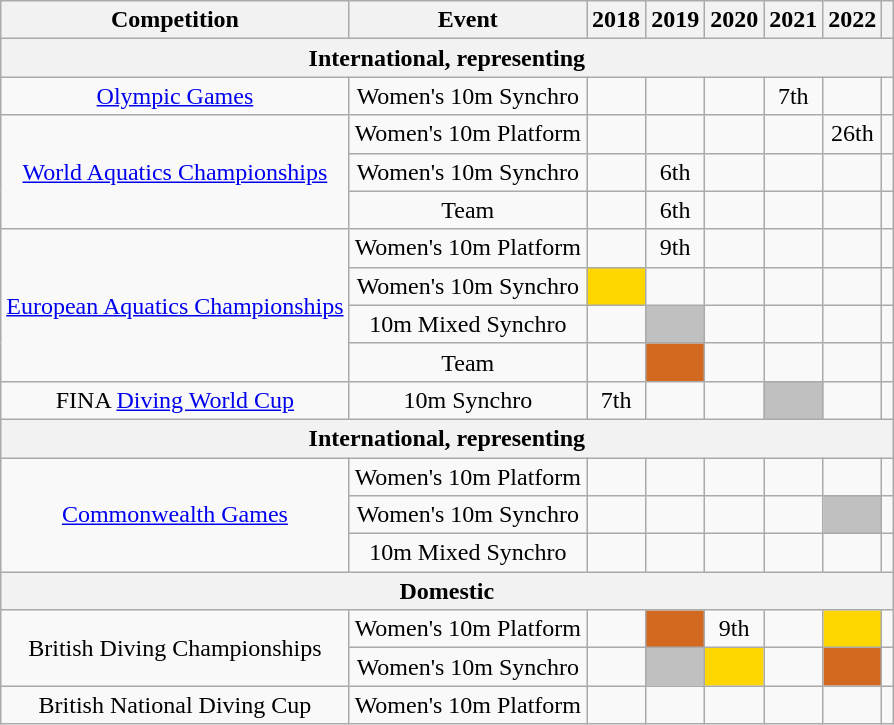<table class="wikitable" style="text-align:center;">
<tr>
<th>Competition </th>
<th>Event</th>
<th>2018</th>
<th>2019</th>
<th>2020</th>
<th>2021</th>
<th>2022</th>
<th></th>
</tr>
<tr>
<th colspan="8">International, representing </th>
</tr>
<tr>
<td><a href='#'>Olympic Games</a></td>
<td>Women's 10m Synchro</td>
<td></td>
<td></td>
<td></td>
<td>7th</td>
<td></td>
<td></td>
</tr>
<tr>
<td rowspan="3"><a href='#'>World Aquatics Championships</a></td>
<td>Women's 10m Platform</td>
<td></td>
<td></td>
<td></td>
<td></td>
<td>26th</td>
<td></td>
</tr>
<tr>
<td>Women's 10m Synchro</td>
<td></td>
<td>6th</td>
<td></td>
<td></td>
<td></td>
<td></td>
</tr>
<tr>
<td>Team</td>
<td></td>
<td>6th</td>
<td></td>
<td></td>
<td></td>
<td></td>
</tr>
<tr>
<td rowspan="4"><a href='#'>European Aquatics Championships</a></td>
<td>Women's 10m Platform</td>
<td></td>
<td>9th</td>
<td></td>
<td></td>
<td></td>
<td></td>
</tr>
<tr>
<td>Women's 10m  Synchro</td>
<td bgcolor=gold></td>
<td></td>
<td></td>
<td></td>
<td></td>
<td></td>
</tr>
<tr>
<td>10m Mixed Synchro</td>
<td></td>
<td bgcolor=silver></td>
<td></td>
<td></td>
<td></td>
<td></td>
</tr>
<tr>
<td>Team</td>
<td></td>
<td bgcolor=chocolate></td>
<td></td>
<td></td>
<td></td>
<td></td>
</tr>
<tr>
<td>FINA <a href='#'>Diving World Cup</a></td>
<td>10m Synchro</td>
<td>7th</td>
<td></td>
<td></td>
<td bgcolor=silver></td>
<td></td>
<td></td>
</tr>
<tr>
<th colspan="8">International, representing </th>
</tr>
<tr>
<td rowspan="3"><a href='#'>Commonwealth Games</a></td>
<td>Women's 10m Platform</td>
<td></td>
<td></td>
<td></td>
<td></td>
<td></td>
<td></td>
</tr>
<tr>
<td>Women's 10m  Synchro</td>
<td></td>
<td></td>
<td></td>
<td></td>
<td bgcolor=silver></td>
<td></td>
</tr>
<tr>
<td>10m Mixed Synchro</td>
<td></td>
<td></td>
<td></td>
<td></td>
<td></td>
<td></td>
</tr>
<tr>
<th colspan="8">Domestic</th>
</tr>
<tr>
<td rowspan="2">British Diving Championships</td>
<td>Women's 10m Platform</td>
<td></td>
<td bgcolor=chocolate></td>
<td>9th</td>
<td></td>
<td bgcolor=gold></td>
<td></td>
</tr>
<tr>
<td>Women's 10m  Synchro</td>
<td></td>
<td bgcolor=silver></td>
<td bgcolor=gold></td>
<td></td>
<td bgcolor=chocolate></td>
<td></td>
</tr>
<tr>
<td>British National Diving Cup</td>
<td>Women's 10m Platform</td>
<td></td>
<td></td>
<td></td>
<td></td>
<td></td>
<td></td>
</tr>
</table>
